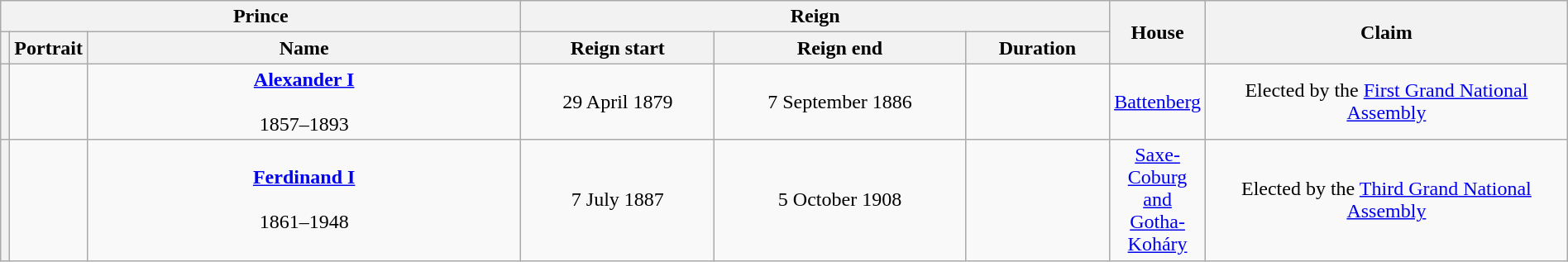<table class="wikitable" style="text-align:center; width:100%">
<tr>
<th width=35% colspan=3>Prince</th>
<th width=40% colspan=3>Reign</th>
<th rowspan=2>House</th>
<th width=25% rowspan=2>Claim</th>
</tr>
<tr>
<th></th>
<th>Portrait</th>
<th width=30%>Name<br></th>
<th>Reign start</th>
<th>Reign end</th>
<th>Duration</th>
</tr>
<tr>
<th></th>
<td></td>
<td><strong><a href='#'>Alexander I</a></strong><br><br>1857–1893<br></td>
<td>29 April 1879</td>
<td>7 September 1886<br></td>
<td></td>
<td><a href='#'>Battenberg</a></td>
<td>Elected by the <a href='#'>First Grand National Assembly</a></td>
</tr>
<tr>
<th></th>
<td></td>
<td><strong><a href='#'>Ferdinand I</a></strong><br><br>1861–1948<br></td>
<td>7 July 1887</td>
<td>5 October 1908</td>
<td></td>
<td><a href='#'>Saxe-Coburg and Gotha-Koháry</a></td>
<td>Elected by the <a href='#'>Third Grand National Assembly</a></td>
</tr>
</table>
